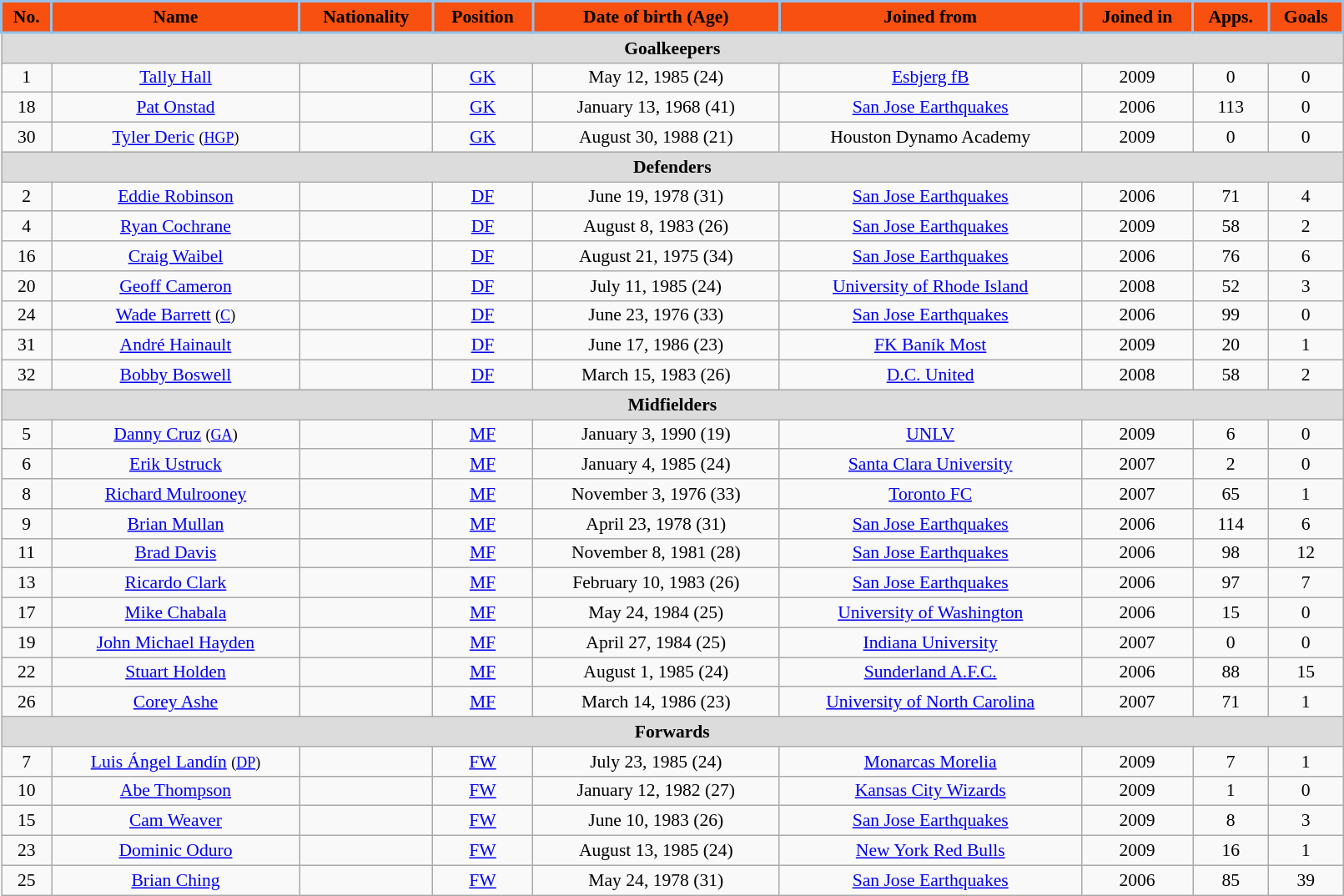<table class="wikitable" style="text-align:center; font-size:90%; width:85%;">
<tr>
<th style="background:#F75010; color:#000; text-align:center; border:2px solid #96C0E6;" scope="col">No.</th>
<th style="background:#F75010; color:#000; text-align:center; border:2px solid #96C0E6;" scope="col">Name</th>
<th style="background:#F75010; color:#000; text-align:center; border:2px solid #96C0E6;" scope="col">Nationality</th>
<th style="background:#F75010; color:#000; text-align:center; border:2px solid #96C0E6;" scope="col">Position</th>
<th style="background:#F75010; color:#000; text-align:center; border:2px solid #96C0E6;" scope="col">Date of birth (Age)</th>
<th style="background:#F75010; color:#000; text-align:center; border:2px solid #96C0E6;" scope="col">Joined from</th>
<th style="background:#F75010; color:#000; text-align:center; border:2px solid #96C0E6;" scope="col">Joined in</th>
<th style="background:#F75010; color:#000; text-align:center; border:2px solid #96C0E6;" scope="col">Apps.</th>
<th style="background:#F75010; color:#000; text-align:center; border:2px solid #96C0E6;" scope="col">Goals</th>
</tr>
<tr>
<th colspan="9" style="background:#dcdcdc; text-align:center;">Goalkeepers</th>
</tr>
<tr>
<td>1</td>
<td><a href='#'>Tally Hall</a></td>
<td></td>
<td><a href='#'>GK</a></td>
<td>May 12, 1985 (24)</td>
<td><a href='#'>Esbjerg fB</a></td>
<td>2009</td>
<td>0</td>
<td>0</td>
</tr>
<tr>
<td>18</td>
<td><a href='#'>Pat Onstad</a></td>
<td></td>
<td><a href='#'>GK</a></td>
<td>January 13, 1968 (41)</td>
<td><a href='#'>San Jose Earthquakes</a></td>
<td>2006</td>
<td>113</td>
<td>0</td>
</tr>
<tr>
<td>30</td>
<td><a href='#'>Tyler Deric</a> <small>(<a href='#'>HGP</a>)</small></td>
<td></td>
<td><a href='#'>GK</a></td>
<td>August 30, 1988 (21)</td>
<td>Houston Dynamo Academy</td>
<td>2009</td>
<td>0</td>
<td>0</td>
</tr>
<tr>
<th colspan="9" style="background:#dcdcdc; text-align:center;">Defenders</th>
</tr>
<tr>
<td>2</td>
<td><a href='#'>Eddie Robinson</a></td>
<td></td>
<td><a href='#'>DF</a></td>
<td>June 19, 1978 (31)</td>
<td><a href='#'>San Jose Earthquakes</a></td>
<td>2006</td>
<td>71</td>
<td>4</td>
</tr>
<tr>
<td>4</td>
<td><a href='#'>Ryan Cochrane</a></td>
<td></td>
<td><a href='#'>DF</a></td>
<td>August 8, 1983 (26)</td>
<td><a href='#'>San Jose Earthquakes</a></td>
<td>2009</td>
<td>58</td>
<td>2</td>
</tr>
<tr>
<td>16</td>
<td><a href='#'>Craig Waibel</a></td>
<td></td>
<td><a href='#'>DF</a></td>
<td>August 21, 1975 (34)</td>
<td><a href='#'>San Jose Earthquakes</a></td>
<td>2006</td>
<td>76</td>
<td>6</td>
</tr>
<tr>
<td>20</td>
<td><a href='#'>Geoff Cameron</a></td>
<td></td>
<td><a href='#'>DF</a></td>
<td>July 11, 1985 (24)</td>
<td><a href='#'>University of Rhode Island</a></td>
<td>2008</td>
<td>52</td>
<td>3</td>
</tr>
<tr>
<td>24</td>
<td><a href='#'>Wade Barrett</a> <small>(<a href='#'>C</a>)</small></td>
<td></td>
<td><a href='#'>DF</a></td>
<td>June 23, 1976 (33)</td>
<td><a href='#'>San Jose Earthquakes</a></td>
<td>2006</td>
<td>99</td>
<td>0</td>
</tr>
<tr>
<td>31</td>
<td><a href='#'>André Hainault</a></td>
<td></td>
<td><a href='#'>DF</a></td>
<td>June 17, 1986 (23)</td>
<td><a href='#'>FK Baník Most</a></td>
<td>2009</td>
<td>20</td>
<td>1</td>
</tr>
<tr>
<td>32</td>
<td><a href='#'>Bobby Boswell</a></td>
<td></td>
<td><a href='#'>DF</a></td>
<td>March 15, 1983 (26)</td>
<td><a href='#'>D.C. United</a></td>
<td>2008</td>
<td>58</td>
<td>2</td>
</tr>
<tr>
<th colspan="9" style="background:#dcdcdc; text-align:center;">Midfielders</th>
</tr>
<tr>
<td>5</td>
<td><a href='#'>Danny Cruz</a> <small>(<a href='#'>GA</a>)</small></td>
<td></td>
<td><a href='#'>MF</a></td>
<td>January 3, 1990 (19)</td>
<td><a href='#'>UNLV</a></td>
<td>2009</td>
<td>6</td>
<td>0</td>
</tr>
<tr>
<td>6</td>
<td><a href='#'>Erik Ustruck</a></td>
<td></td>
<td><a href='#'>MF</a></td>
<td>January 4, 1985 (24)</td>
<td><a href='#'>Santa Clara University</a></td>
<td>2007</td>
<td>2</td>
<td>0</td>
</tr>
<tr>
<td>8</td>
<td><a href='#'>Richard Mulrooney</a></td>
<td></td>
<td><a href='#'>MF</a></td>
<td>November 3, 1976 (33)</td>
<td><a href='#'>Toronto FC</a></td>
<td>2007</td>
<td>65</td>
<td>1</td>
</tr>
<tr>
<td>9</td>
<td><a href='#'>Brian Mullan</a></td>
<td></td>
<td><a href='#'>MF</a></td>
<td>April 23, 1978 (31)</td>
<td><a href='#'>San Jose Earthquakes</a></td>
<td>2006</td>
<td>114</td>
<td>6</td>
</tr>
<tr>
<td>11</td>
<td><a href='#'>Brad Davis</a></td>
<td></td>
<td><a href='#'>MF</a></td>
<td>November 8, 1981 (28)</td>
<td><a href='#'>San Jose Earthquakes</a></td>
<td>2006</td>
<td>98</td>
<td>12</td>
</tr>
<tr>
<td>13</td>
<td><a href='#'>Ricardo Clark</a></td>
<td></td>
<td><a href='#'>MF</a></td>
<td>February 10, 1983 (26)</td>
<td><a href='#'>San Jose Earthquakes</a></td>
<td>2006</td>
<td>97</td>
<td>7</td>
</tr>
<tr>
<td>17</td>
<td><a href='#'>Mike Chabala</a></td>
<td></td>
<td><a href='#'>MF</a></td>
<td>May 24, 1984 (25)</td>
<td><a href='#'>University of Washington</a></td>
<td>2006</td>
<td>15</td>
<td>0</td>
</tr>
<tr>
<td>19</td>
<td><a href='#'>John Michael Hayden</a></td>
<td></td>
<td><a href='#'>MF</a></td>
<td>April 27, 1984 (25)</td>
<td><a href='#'>Indiana University</a></td>
<td>2007</td>
<td>0</td>
<td>0</td>
</tr>
<tr>
<td>22</td>
<td><a href='#'>Stuart Holden</a></td>
<td></td>
<td><a href='#'>MF</a></td>
<td>August 1, 1985 (24)</td>
<td><a href='#'>Sunderland A.F.C.</a></td>
<td>2006</td>
<td>88</td>
<td>15</td>
</tr>
<tr>
<td>26</td>
<td><a href='#'>Corey Ashe</a></td>
<td></td>
<td><a href='#'>MF</a></td>
<td>March 14, 1986 (23)</td>
<td><a href='#'>University of North Carolina</a></td>
<td>2007</td>
<td>71</td>
<td>1</td>
</tr>
<tr>
<th colspan="9" style="background:#dcdcdc; text-align:center;">Forwards</th>
</tr>
<tr>
<td>7</td>
<td><a href='#'>Luis Ángel Landín</a> <small>(<a href='#'>DP</a>)</small></td>
<td></td>
<td><a href='#'>FW</a></td>
<td>July 23, 1985 (24)</td>
<td><a href='#'>Monarcas Morelia</a></td>
<td>2009</td>
<td>7</td>
<td>1</td>
</tr>
<tr>
<td>10</td>
<td><a href='#'>Abe Thompson</a></td>
<td></td>
<td><a href='#'>FW</a></td>
<td>January 12, 1982 (27)</td>
<td><a href='#'>Kansas City Wizards</a></td>
<td>2009</td>
<td>1</td>
<td>0</td>
</tr>
<tr>
<td>15</td>
<td><a href='#'>Cam Weaver</a></td>
<td></td>
<td><a href='#'>FW</a></td>
<td>June 10, 1983 (26)</td>
<td><a href='#'>San Jose Earthquakes</a></td>
<td>2009</td>
<td>8</td>
<td>3</td>
</tr>
<tr>
<td>23</td>
<td><a href='#'>Dominic Oduro</a></td>
<td></td>
<td><a href='#'>FW</a></td>
<td>August 13, 1985 (24)</td>
<td><a href='#'>New York Red Bulls</a></td>
<td>2009</td>
<td>16</td>
<td>1</td>
</tr>
<tr>
<td>25</td>
<td><a href='#'>Brian Ching</a></td>
<td></td>
<td><a href='#'>FW</a></td>
<td>May 24, 1978 (31)</td>
<td><a href='#'>San Jose Earthquakes</a></td>
<td>2006</td>
<td>85</td>
<td>39</td>
</tr>
</table>
